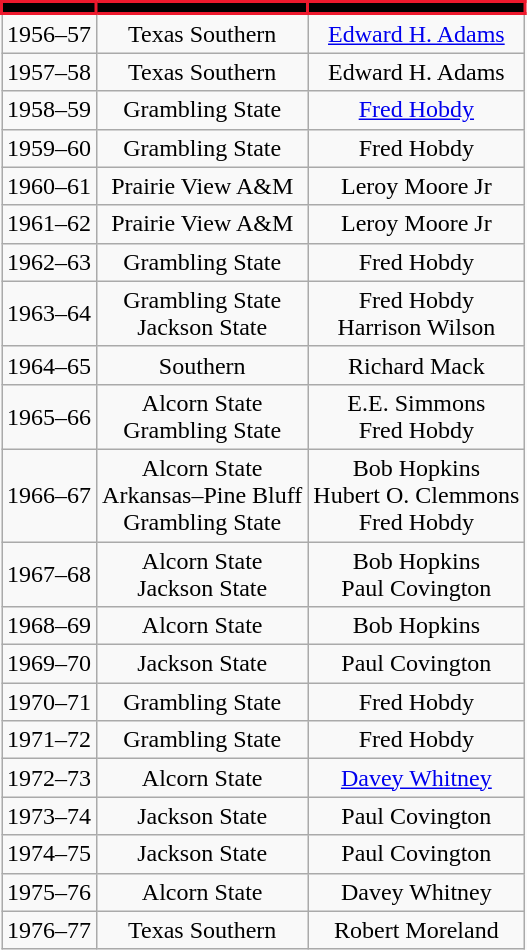<table class="wikitable sortable" style="text-align: center">
<tr bgcolor=black>
<td style="border:2px solid #ED192D"></td>
<td style="border:2px solid #ED192D"></td>
<td style="border:2px solid #ED192D"></td>
</tr>
<tr>
<td>1956–57</td>
<td>Texas Southern</td>
<td><a href='#'>Edward H. Adams</a></td>
</tr>
<tr>
<td>1957–58</td>
<td>Texas Southern</td>
<td>Edward H. Adams</td>
</tr>
<tr>
<td>1958–59</td>
<td>Grambling State</td>
<td><a href='#'>Fred Hobdy</a></td>
</tr>
<tr>
<td>1959–60</td>
<td>Grambling State</td>
<td>Fred Hobdy</td>
</tr>
<tr>
<td>1960–61</td>
<td>Prairie View A&M</td>
<td>Leroy Moore Jr</td>
</tr>
<tr>
<td>1961–62</td>
<td>Prairie View A&M</td>
<td>Leroy Moore Jr</td>
</tr>
<tr>
<td>1962–63</td>
<td>Grambling State</td>
<td>Fred Hobdy</td>
</tr>
<tr>
<td>1963–64</td>
<td>Grambling State<br>Jackson State</td>
<td>Fred Hobdy<br>Harrison Wilson</td>
</tr>
<tr>
<td>1964–65</td>
<td>Southern</td>
<td>Richard Mack</td>
</tr>
<tr>
<td>1965–66</td>
<td>Alcorn State<br>Grambling State</td>
<td>E.E. Simmons<br>Fred Hobdy</td>
</tr>
<tr>
<td>1966–67</td>
<td>Alcorn State<br>Arkansas–Pine Bluff<br>Grambling State</td>
<td>Bob Hopkins<br>Hubert O. Clemmons<br>Fred Hobdy</td>
</tr>
<tr>
<td>1967–68</td>
<td>Alcorn State<br>Jackson State</td>
<td>Bob Hopkins<br>Paul Covington</td>
</tr>
<tr>
<td>1968–69</td>
<td>Alcorn State</td>
<td>Bob Hopkins</td>
</tr>
<tr>
<td>1969–70</td>
<td>Jackson State</td>
<td>Paul Covington</td>
</tr>
<tr>
<td>1970–71</td>
<td>Grambling State</td>
<td>Fred Hobdy</td>
</tr>
<tr>
<td>1971–72</td>
<td>Grambling State</td>
<td>Fred Hobdy</td>
</tr>
<tr>
<td>1972–73</td>
<td>Alcorn State</td>
<td><a href='#'>Davey Whitney</a></td>
</tr>
<tr>
<td>1973–74</td>
<td>Jackson State</td>
<td>Paul Covington</td>
</tr>
<tr>
<td>1974–75</td>
<td>Jackson State</td>
<td>Paul Covington</td>
</tr>
<tr>
<td>1975–76</td>
<td>Alcorn State</td>
<td>Davey Whitney</td>
</tr>
<tr>
<td>1976–77</td>
<td>Texas Southern</td>
<td>Robert Moreland</td>
</tr>
</table>
